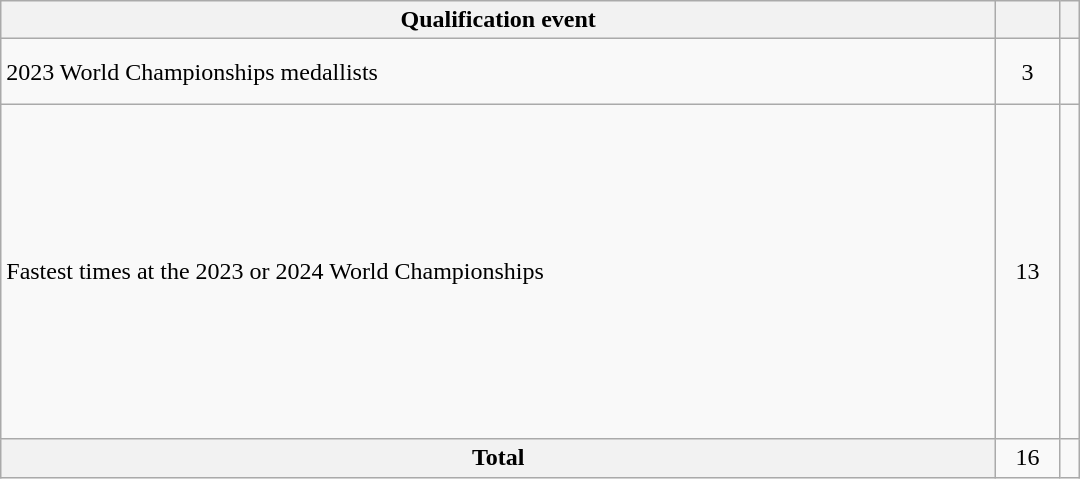<table class=wikitable style="text-align:left" width=720>
<tr>
<th scope="col">Qualification event</th>
<th scope="col"></th>
<th scope="col"></th>
</tr>
<tr>
<td>2023 World Championships medallists</td>
<td align=center>3</td>
<td><br><br></td>
</tr>
<tr>
<td>Fastest times at the 2023 or 2024 World Championships</td>
<td align=center>13</td>
<td><br><br><br><br><br><br><br><br><br><br><br><br></td>
</tr>
<tr>
<th scope="row">Total</th>
<td align=center>16</td>
</tr>
</table>
